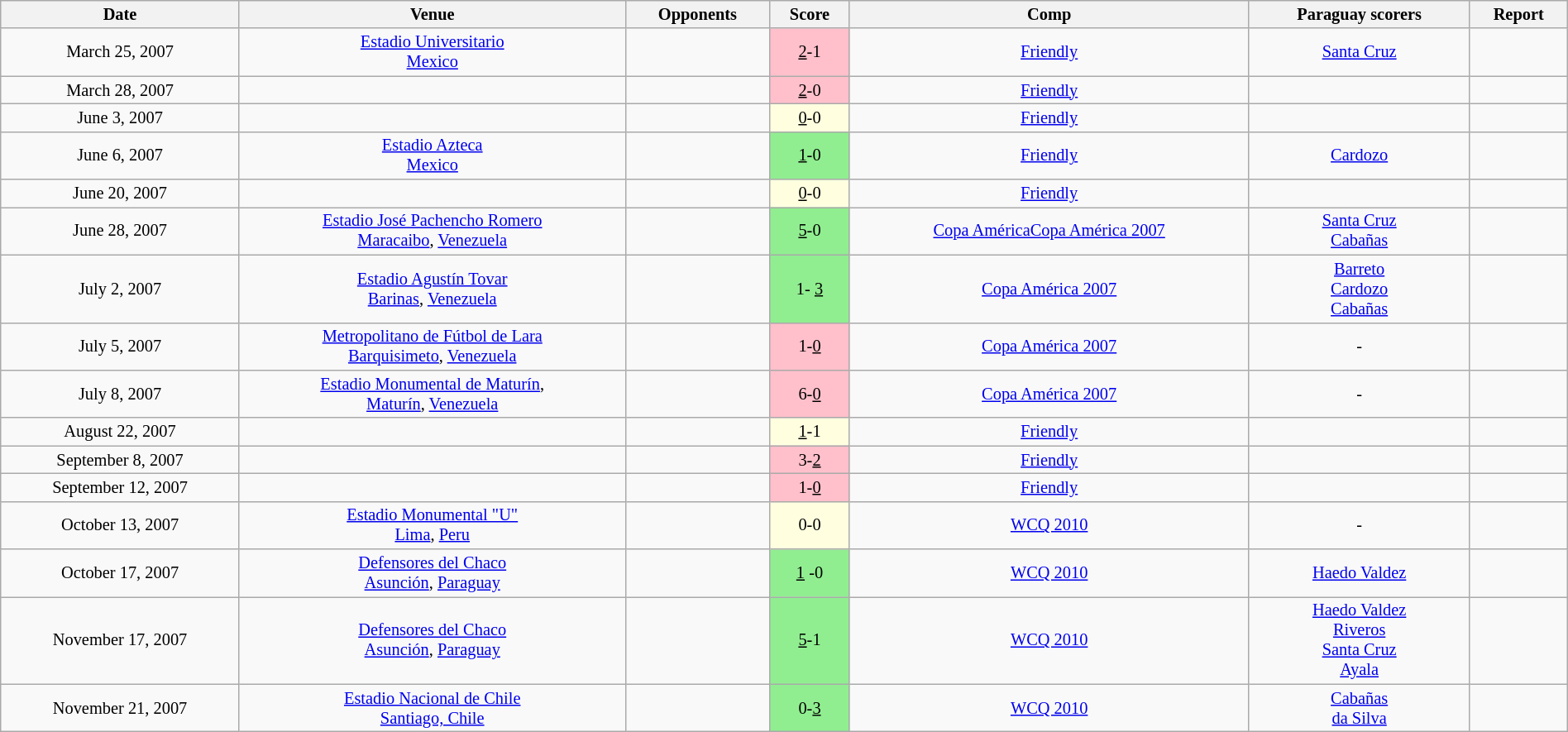<table class="wikitable" style="font-size:85%; text-align:center;" width="100%">
<tr>
<th>Date</th>
<th>Venue</th>
<th>Opponents</th>
<th>Score</th>
<th>Comp</th>
<th>Paraguay scorers</th>
<th>Report</th>
</tr>
<tr>
<td>March 25, 2007</td>
<td><a href='#'>Estadio Universitario</a><br><a href='#'>Mexico</a></td>
<td></td>
<td bgcolor="pink"><u>2</u>-1</td>
<td><a href='#'>Friendly</a></td>
<td><a href='#'>Santa Cruz</a> </td>
<td></td>
</tr>
<tr>
<td>March 28, 2007</td>
<td></td>
<td></td>
<td bgcolor="pink"><u>2</u>-0</td>
<td><a href='#'>Friendly</a></td>
<td></td>
<td></td>
</tr>
<tr>
<td>June 3, 2007</td>
<td></td>
<td></td>
<td bgcolor="lightyellow"><u>0</u>-0</td>
<td><a href='#'>Friendly</a></td>
<td></td>
<td></td>
</tr>
<tr>
<td>June 6, 2007</td>
<td><a href='#'>Estadio Azteca</a><br><a href='#'>Mexico</a></td>
<td></td>
<td bgcolor="lightgreen"><u>1</u>-0</td>
<td><a href='#'>Friendly</a></td>
<td><a href='#'>Cardozo</a> </td>
<td></td>
</tr>
<tr>
<td>June 20, 2007</td>
<td></td>
<td></td>
<td bgcolor="lightyellow"><u>0</u>-0</td>
<td><a href='#'>Friendly</a></td>
<td></td>
<td></td>
</tr>
<tr>
<td>June 28, 2007</td>
<td><a href='#'>Estadio José Pachencho Romero</a><br><a href='#'>Maracaibo</a>, <a href='#'>Venezuela</a></td>
<td></td>
<td bgcolor="lightgreen"><u>5</u>-0</td>
<td><a href='#'>Copa AméricaCopa América 2007</a></td>
<td><a href='#'>Santa Cruz</a>   <br><a href='#'>Cabañas</a>  </td>
<td></td>
</tr>
<tr>
<td>July 2, 2007</td>
<td><a href='#'>Estadio Agustín Tovar</a><br><a href='#'>Barinas</a>, <a href='#'>Venezuela</a></td>
<td></td>
<td bgcolor="lightgreen">1- <u>3</u></td>
<td><a href='#'>Copa América 2007</a></td>
<td><a href='#'>Barreto</a>  <br><a href='#'>Cardozo</a> <br><a href='#'>Cabañas</a> </td>
<td></td>
</tr>
<tr>
<td>July 5, 2007</td>
<td><a href='#'>Metropolitano de Fútbol de Lara</a><br><a href='#'>Barquisimeto</a>, <a href='#'>Venezuela</a></td>
<td></td>
<td bgcolor="pink">1-<u>0</u></td>
<td><a href='#'>Copa América 2007</a></td>
<td>-</td>
<td></td>
</tr>
<tr>
<td>July 8, 2007</td>
<td><a href='#'>Estadio Monumental de Maturín</a>, <br><a href='#'>Maturín</a>, <a href='#'>Venezuela</a></td>
<td></td>
<td bgcolor="pink">6-<u>0</u></td>
<td><a href='#'>Copa América 2007</a></td>
<td>-</td>
<td></td>
</tr>
<tr>
<td>August 22, 2007</td>
<td></td>
<td></td>
<td bgcolor="lightyellow"><u>1</u>-1</td>
<td><a href='#'>Friendly</a></td>
<td></td>
<td></td>
</tr>
<tr>
<td>September 8, 2007</td>
<td></td>
<td></td>
<td bgcolor="pink">3-<u>2</u></td>
<td><a href='#'>Friendly</a></td>
<td></td>
<td></td>
</tr>
<tr>
<td>September 12, 2007</td>
<td></td>
<td></td>
<td bgcolor="pink">1-<u>0</u></td>
<td><a href='#'>Friendly</a></td>
<td></td>
<td></td>
</tr>
<tr>
<td>October 13, 2007</td>
<td><a href='#'>Estadio Monumental "U"</a><br><a href='#'>Lima</a>, <a href='#'>Peru</a></td>
<td></td>
<td bgcolor="lightyellow">0-0</td>
<td><a href='#'>WCQ 2010</a></td>
<td>-</td>
<td></td>
</tr>
<tr>
<td>October 17, 2007</td>
<td><a href='#'>Defensores del Chaco</a><br><a href='#'>Asunción</a>, <a href='#'>Paraguay</a></td>
<td></td>
<td bgcolor="lightgreen"><u>1</u> -0</td>
<td><a href='#'>WCQ 2010</a></td>
<td><a href='#'>Haedo Valdez</a> </td>
<td></td>
</tr>
<tr>
<td>November 17, 2007</td>
<td><a href='#'>Defensores del Chaco</a><br><a href='#'>Asunción</a>, <a href='#'>Paraguay</a></td>
<td></td>
<td bgcolor="lightgreen"><u>5</u>-1</td>
<td><a href='#'>WCQ 2010</a></td>
<td><a href='#'>Haedo Valdez</a> <br><a href='#'>Riveros</a>  <br><a href='#'>Santa Cruz</a> <br><a href='#'>Ayala</a> </td>
<td></td>
</tr>
<tr>
<td>November 21, 2007</td>
<td><a href='#'>Estadio Nacional de Chile</a><br><a href='#'>Santiago, Chile</a></td>
<td></td>
<td bgcolor="lightgreen">0-<u>3</u></td>
<td><a href='#'>WCQ 2010</a></td>
<td><a href='#'>Cabañas</a> <br><a href='#'>da Silva</a>  </td>
<td></td>
</tr>
</table>
